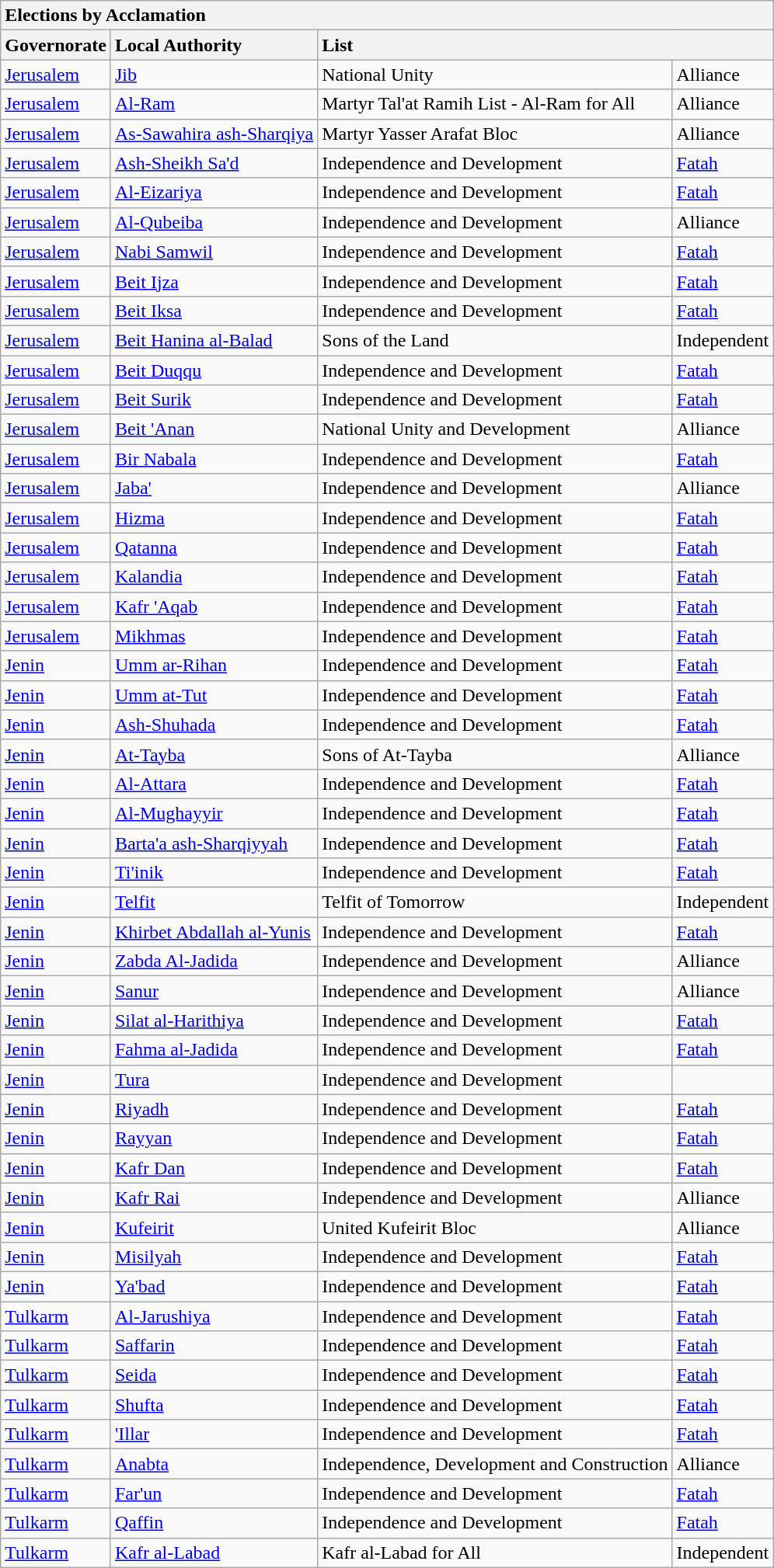<table class="wikitable">
<tr>
<th colspan="4" style="text-align:left;">Elections by Acclamation</th>
</tr>
<tr>
<th style="text-align:left;">Governorate</th>
<th style="text-align:left;">Local Authority</th>
<th colspan="2" style="text-align:left;">List</th>
</tr>
<tr>
<td><a href='#'>Jerusalem</a></td>
<td><a href='#'>Jib</a></td>
<td>National Unity</td>
<td>Alliance</td>
</tr>
<tr>
<td><a href='#'>Jerusalem</a></td>
<td><a href='#'>Al-Ram</a></td>
<td>Martyr Tal'at Ramih List - Al-Ram for All</td>
<td>Alliance</td>
</tr>
<tr>
<td><a href='#'>Jerusalem</a></td>
<td><a href='#'>As-Sawahira ash-Sharqiya</a></td>
<td>Martyr Yasser Arafat Bloc</td>
<td>Alliance</td>
</tr>
<tr>
<td><a href='#'>Jerusalem</a></td>
<td><a href='#'>Ash-Sheikh Sa'd</a></td>
<td>Independence and Development</td>
<td><a href='#'>Fatah</a></td>
</tr>
<tr>
<td><a href='#'>Jerusalem</a></td>
<td><a href='#'>Al-Eizariya</a></td>
<td>Independence and Development</td>
<td><a href='#'>Fatah</a></td>
</tr>
<tr>
<td><a href='#'>Jerusalem</a></td>
<td><a href='#'>Al-Qubeiba</a></td>
<td>Independence and Development</td>
<td>Alliance</td>
</tr>
<tr>
<td><a href='#'>Jerusalem</a></td>
<td><a href='#'>Nabi Samwil</a></td>
<td>Independence and Development</td>
<td><a href='#'>Fatah</a></td>
</tr>
<tr>
<td><a href='#'>Jerusalem</a></td>
<td><a href='#'>Beit Ijza</a></td>
<td>Independence and Development</td>
<td><a href='#'>Fatah</a></td>
</tr>
<tr>
<td><a href='#'>Jerusalem</a></td>
<td><a href='#'>Beit Iksa</a></td>
<td>Independence and Development</td>
<td><a href='#'>Fatah</a></td>
</tr>
<tr>
<td><a href='#'>Jerusalem</a></td>
<td><a href='#'>Beit Hanina al-Balad</a></td>
<td>Sons of the Land</td>
<td>Independent</td>
</tr>
<tr>
<td><a href='#'>Jerusalem</a></td>
<td><a href='#'>Beit Duqqu</a></td>
<td>Independence and Development</td>
<td><a href='#'>Fatah</a></td>
</tr>
<tr>
<td><a href='#'>Jerusalem</a></td>
<td><a href='#'>Beit Surik</a></td>
<td>Independence and Development</td>
<td><a href='#'>Fatah</a></td>
</tr>
<tr>
<td><a href='#'>Jerusalem</a></td>
<td><a href='#'>Beit 'Anan</a></td>
<td>National Unity and Development</td>
<td>Alliance</td>
</tr>
<tr>
<td><a href='#'>Jerusalem</a></td>
<td><a href='#'>Bir Nabala</a></td>
<td>Independence and Development</td>
<td><a href='#'>Fatah</a></td>
</tr>
<tr>
<td><a href='#'>Jerusalem</a></td>
<td><a href='#'>Jaba'</a></td>
<td>Independence and Development</td>
<td>Alliance</td>
</tr>
<tr>
<td><a href='#'>Jerusalem</a></td>
<td><a href='#'>Hizma</a></td>
<td>Independence and Development</td>
<td><a href='#'>Fatah</a></td>
</tr>
<tr>
<td><a href='#'>Jerusalem</a></td>
<td><a href='#'>Qatanna</a></td>
<td>Independence and Development</td>
<td><a href='#'>Fatah</a></td>
</tr>
<tr>
<td><a href='#'>Jerusalem</a></td>
<td><a href='#'>Kalandia</a></td>
<td>Independence and Development</td>
<td><a href='#'>Fatah</a></td>
</tr>
<tr>
<td><a href='#'>Jerusalem</a></td>
<td><a href='#'>Kafr 'Aqab</a></td>
<td>Independence and Development</td>
<td><a href='#'>Fatah</a></td>
</tr>
<tr>
<td><a href='#'>Jerusalem</a></td>
<td><a href='#'>Mikhmas</a></td>
<td>Independence and Development</td>
<td><a href='#'>Fatah</a></td>
</tr>
<tr>
<td><a href='#'>Jenin</a></td>
<td><a href='#'>Umm ar-Rihan</a></td>
<td>Independence and Development</td>
<td><a href='#'>Fatah</a></td>
</tr>
<tr>
<td><a href='#'>Jenin</a></td>
<td><a href='#'>Umm at-Tut</a></td>
<td>Independence and Development</td>
<td><a href='#'>Fatah</a></td>
</tr>
<tr>
<td><a href='#'>Jenin</a></td>
<td><a href='#'>Ash-Shuhada</a></td>
<td>Independence and Development</td>
<td><a href='#'>Fatah</a></td>
</tr>
<tr>
<td><a href='#'>Jenin</a></td>
<td><a href='#'>At-Tayba</a></td>
<td>Sons of At-Tayba</td>
<td>Alliance</td>
</tr>
<tr>
<td><a href='#'>Jenin</a></td>
<td><a href='#'>Al-Attara</a></td>
<td>Independence and Development</td>
<td><a href='#'>Fatah</a></td>
</tr>
<tr>
<td><a href='#'>Jenin</a></td>
<td><a href='#'>Al-Mughayyir</a></td>
<td>Independence and Development</td>
<td><a href='#'>Fatah</a></td>
</tr>
<tr>
<td><a href='#'>Jenin</a></td>
<td><a href='#'>Barta'a ash-Sharqiyyah</a></td>
<td>Independence and Development</td>
<td><a href='#'>Fatah</a></td>
</tr>
<tr>
<td><a href='#'>Jenin</a></td>
<td><a href='#'>Ti'inik</a></td>
<td>Independence and Development</td>
<td><a href='#'>Fatah</a></td>
</tr>
<tr>
<td><a href='#'>Jenin</a></td>
<td><a href='#'>Telfit</a></td>
<td>Telfit of Tomorrow</td>
<td>Independent</td>
</tr>
<tr>
<td><a href='#'>Jenin</a></td>
<td><a href='#'>Khirbet Abdallah al-Yunis</a></td>
<td>Independence and Development</td>
<td><a href='#'>Fatah</a></td>
</tr>
<tr>
<td><a href='#'>Jenin</a></td>
<td><a href='#'>Zabda Al-Jadida</a></td>
<td>Independence and Development</td>
<td>Alliance</td>
</tr>
<tr>
<td><a href='#'>Jenin</a></td>
<td><a href='#'>Sanur</a></td>
<td>Independence and Development</td>
<td>Alliance</td>
</tr>
<tr>
<td><a href='#'>Jenin</a></td>
<td><a href='#'>Silat al-Harithiya</a></td>
<td>Independence and Development</td>
<td><a href='#'>Fatah</a></td>
</tr>
<tr>
<td><a href='#'>Jenin</a></td>
<td><a href='#'>Fahma al-Jadida</a></td>
<td>Independence and Development</td>
<td><a href='#'>Fatah</a></td>
</tr>
<tr>
<td><a href='#'>Jenin</a></td>
<td><a href='#'>Tura</a></td>
<td>Independence and Development</td>
<td></td>
</tr>
<tr>
<td><a href='#'>Jenin</a></td>
<td><a href='#'>Riyadh</a></td>
<td>Independence and Development</td>
<td><a href='#'>Fatah</a></td>
</tr>
<tr>
<td><a href='#'>Jenin</a></td>
<td><a href='#'>Rayyan</a></td>
<td>Independence and Development</td>
<td><a href='#'>Fatah</a></td>
</tr>
<tr>
<td><a href='#'>Jenin</a></td>
<td><a href='#'>Kafr Dan</a></td>
<td>Independence and Development</td>
<td><a href='#'>Fatah</a></td>
</tr>
<tr>
<td><a href='#'>Jenin</a></td>
<td><a href='#'>Kafr Rai</a></td>
<td>Independence and Development</td>
<td>Alliance</td>
</tr>
<tr>
<td><a href='#'>Jenin</a></td>
<td><a href='#'>Kufeirit</a></td>
<td>United Kufeirit Bloc</td>
<td>Alliance</td>
</tr>
<tr>
<td><a href='#'>Jenin</a></td>
<td><a href='#'>Misilyah</a></td>
<td>Independence and Development</td>
<td><a href='#'>Fatah</a></td>
</tr>
<tr>
<td><a href='#'>Jenin</a></td>
<td><a href='#'>Ya'bad</a></td>
<td>Independence and Development</td>
<td><a href='#'>Fatah</a></td>
</tr>
<tr>
<td><a href='#'>Tulkarm</a></td>
<td><a href='#'>Al-Jarushiya</a></td>
<td>Independence and Development</td>
<td><a href='#'>Fatah</a></td>
</tr>
<tr>
<td><a href='#'>Tulkarm</a></td>
<td><a href='#'>Saffarin</a></td>
<td>Independence and Development</td>
<td><a href='#'>Fatah</a></td>
</tr>
<tr>
<td><a href='#'>Tulkarm</a></td>
<td><a href='#'>Seida</a></td>
<td>Independence and Development</td>
<td><a href='#'>Fatah</a></td>
</tr>
<tr>
<td><a href='#'>Tulkarm</a></td>
<td><a href='#'>Shufta</a></td>
<td>Independence and Development</td>
<td><a href='#'>Fatah</a></td>
</tr>
<tr>
<td><a href='#'>Tulkarm</a></td>
<td><a href='#'>'Illar</a></td>
<td>Independence and Development</td>
<td><a href='#'>Fatah</a></td>
</tr>
<tr>
<td><a href='#'>Tulkarm</a></td>
<td><a href='#'>Anabta</a></td>
<td>Independence, Development and Construction</td>
<td>Alliance</td>
</tr>
<tr>
<td><a href='#'>Tulkarm</a></td>
<td><a href='#'>Far'un</a></td>
<td>Independence and Development</td>
<td><a href='#'>Fatah</a></td>
</tr>
<tr>
<td><a href='#'>Tulkarm</a></td>
<td><a href='#'>Qaffin</a></td>
<td>Independence and Development</td>
<td><a href='#'>Fatah</a></td>
</tr>
<tr>
<td><a href='#'>Tulkarm</a></td>
<td><a href='#'>Kafr al-Labad</a></td>
<td>Kafr al-Labad for All</td>
<td>Independent</td>
</tr>
</table>
